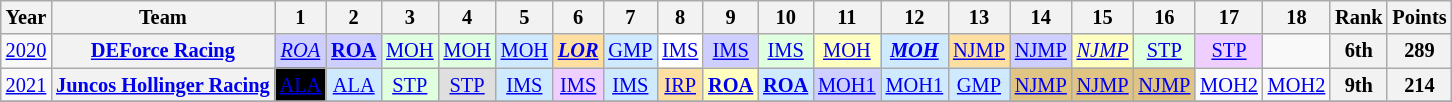<table class="wikitable" style="text-align:center; font-size:85%">
<tr>
<th>Year</th>
<th>Team</th>
<th>1</th>
<th>2</th>
<th>3</th>
<th>4</th>
<th>5</th>
<th>6</th>
<th>7</th>
<th>8</th>
<th>9</th>
<th>10</th>
<th>11</th>
<th>12</th>
<th>13</th>
<th>14</th>
<th>15</th>
<th>16</th>
<th>17</th>
<th>18</th>
<th>Rank</th>
<th>Points</th>
</tr>
<tr>
<td><a href='#'>2020</a></td>
<th nowrap><a href='#'>DEForce Racing</a></th>
<td style="background:#CFCFFF;"><em><a href='#'>ROA</a></em><br></td>
<td style="background:#CFCFFF;"><strong><a href='#'>ROA</a></strong><br></td>
<td style="background:#DFFFDF;"><a href='#'>MOH</a><br></td>
<td style="background:#DFFFDF;"><a href='#'>MOH</a><br></td>
<td style="background:#CFEAFF;"><a href='#'>MOH</a><br></td>
<td style="background:#FFDF9F;"><strong><em><a href='#'>LOR</a></em></strong><br></td>
<td style="background:#CFEAFF;"><a href='#'>GMP</a><br></td>
<td style="background:#FFFFFF;"><a href='#'>IMS</a><br></td>
<td style="background:#CFCFFF;"><a href='#'>IMS</a><br></td>
<td style="background:#DFFFDF;"><a href='#'>IMS</a><br></td>
<td style="background:#FFFFBF;"><a href='#'>MOH</a><br></td>
<td style="background:#CFEAFF;"><strong><em><a href='#'>MOH</a></em></strong><br></td>
<td style="background:#FFDF9F;"><a href='#'>NJMP</a><br></td>
<td style="background:#CFCFFF;"><a href='#'>NJMP</a><br></td>
<td style="background:#FFFFBF;"><em><a href='#'>NJMP</a></em><br></td>
<td style="background:#DFFFDF;"><a href='#'>STP</a><br></td>
<td style="background:#EFCFFF;"><a href='#'>STP</a><br></td>
<td></td>
<th>6th</th>
<th>289</th>
</tr>
<tr>
<td><a href='#'>2021</a></td>
<th nowrap><a href='#'>Juncos Hollinger Racing</a></th>
<td style="background:#000000; color:white;"><a href='#'>ALA</a><br></td>
<td style="background:#CFEAFF;"><a href='#'>ALA</a><br></td>
<td style="background:#DFFFDF;"><a href='#'>STP</a><br></td>
<td style="background:#DFDFDF;"><a href='#'>STP</a><br></td>
<td style="background:#CFEAFF;"><a href='#'>IMS</a><br></td>
<td style="background:#EFCFFF;"><a href='#'>IMS</a><br></td>
<td style="background:#CFEAFF;"><a href='#'>IMS</a><br></td>
<td style="background:#FFDF9F;"><a href='#'>IRP</a><br></td>
<td style="background:#FFFFBF;"><strong><a href='#'>ROA</a></strong><br></td>
<td style="background:#CFEAFF;"><strong><a href='#'>ROA</a></strong><br></td>
<td style="background:#CFCFFF;"><a href='#'>MOH1</a><br></td>
<td style="background:#CFEAFF;"><a href='#'>MOH1</a><br></td>
<td style="background:#CFEAFF;"><a href='#'>GMP</a><br></td>
<td style="background:#DFC484;"><a href='#'>NJMP</a><br></td>
<td style="background:#DFC484;"><a href='#'>NJMP</a><br></td>
<td style="background:#DFC484;"><a href='#'>NJMP</a><br></td>
<td><a href='#'>MOH2</a></td>
<td><a href='#'>MOH2</a></td>
<th>9th</th>
<th>214</th>
</tr>
<tr>
</tr>
</table>
